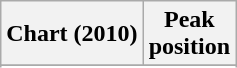<table class="wikitable plainrowheaders sortable" style="text-align:center;">
<tr>
<th scope="col">Chart (2010)</th>
<th scope="col">Peak<br>position</th>
</tr>
<tr>
</tr>
<tr>
</tr>
<tr>
</tr>
<tr>
</tr>
</table>
